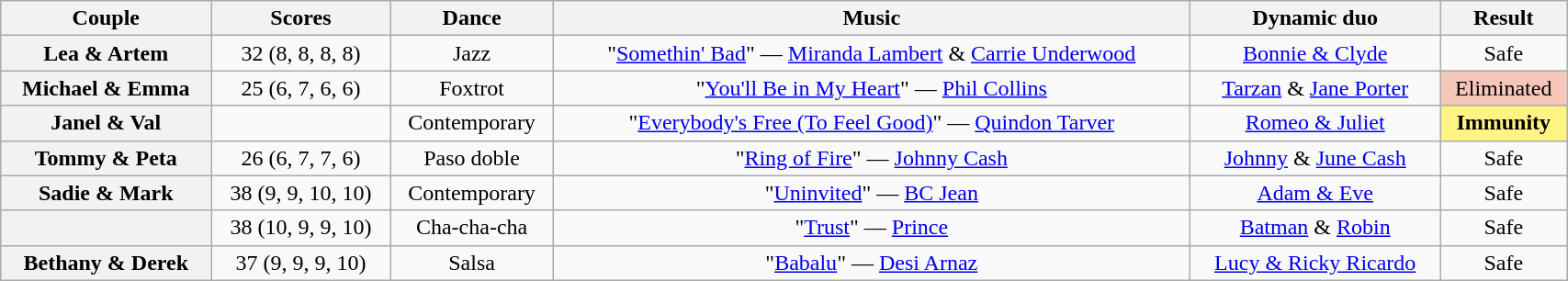<table class="wikitable sortable" style="text-align:center; width:90%">
<tr>
<th scope="col">Couple</th>
<th scope="col">Scores</th>
<th scope="col" class="unsortable">Dance</th>
<th scope="col" class="unsortable">Music</th>
<th scope="col" class="unsortable">Dynamic duo</th>
<th scope="col" class="unsortable">Result</th>
</tr>
<tr>
<th scope="row">Lea & Artem</th>
<td>32 (8, 8, 8, 8)</td>
<td>Jazz</td>
<td>"<a href='#'>Somethin' Bad</a>" — <a href='#'>Miranda Lambert</a> & <a href='#'>Carrie Underwood</a></td>
<td><a href='#'>Bonnie & Clyde</a></td>
<td>Safe</td>
</tr>
<tr>
<th scope="row">Michael & Emma</th>
<td>25 (6, 7, 6, 6)</td>
<td>Foxtrot</td>
<td>"<a href='#'>You'll Be in My Heart</a>" — <a href='#'>Phil Collins</a></td>
<td><a href='#'>Tarzan</a> & <a href='#'>Jane Porter</a></td>
<td bgcolor=f4c7b8>Eliminated</td>
</tr>
<tr>
<th scope="row">Janel & Val</th>
<td></td>
<td>Contemporary</td>
<td>"<a href='#'>Everybody's Free (To Feel Good)</a>" — <a href='#'>Quindon Tarver</a></td>
<td><a href='#'>Romeo & Juliet</a></td>
<td bgcolor="fff383"><strong>Immunity</strong></td>
</tr>
<tr>
<th scope="row">Tommy & Peta</th>
<td>26 (6, 7, 7, 6)</td>
<td>Paso doble</td>
<td>"<a href='#'>Ring of Fire</a>" — <a href='#'>Johnny Cash</a></td>
<td><a href='#'>Johnny</a> & <a href='#'>June Cash</a></td>
<td>Safe</td>
</tr>
<tr>
<th scope="row">Sadie & Mark</th>
<td>38 (9, 9, 10, 10)</td>
<td>Contemporary</td>
<td>"<a href='#'>Uninvited</a>" — <a href='#'>BC Jean</a></td>
<td><a href='#'>Adam & Eve</a></td>
<td>Safe</td>
</tr>
<tr>
<th scope="row"></th>
<td>38 (10, 9, 9, 10)</td>
<td>Cha-cha-cha</td>
<td>"<a href='#'>Trust</a>" — <a href='#'>Prince</a></td>
<td><a href='#'>Batman</a> & <a href='#'>Robin</a></td>
<td>Safe</td>
</tr>
<tr>
<th scope="row">Bethany & Derek</th>
<td>37 (9, 9, 9, 10)</td>
<td>Salsa</td>
<td>"<a href='#'>Babalu</a>" — <a href='#'>Desi Arnaz</a></td>
<td><a href='#'>Lucy & Ricky Ricardo</a></td>
<td>Safe</td>
</tr>
</table>
